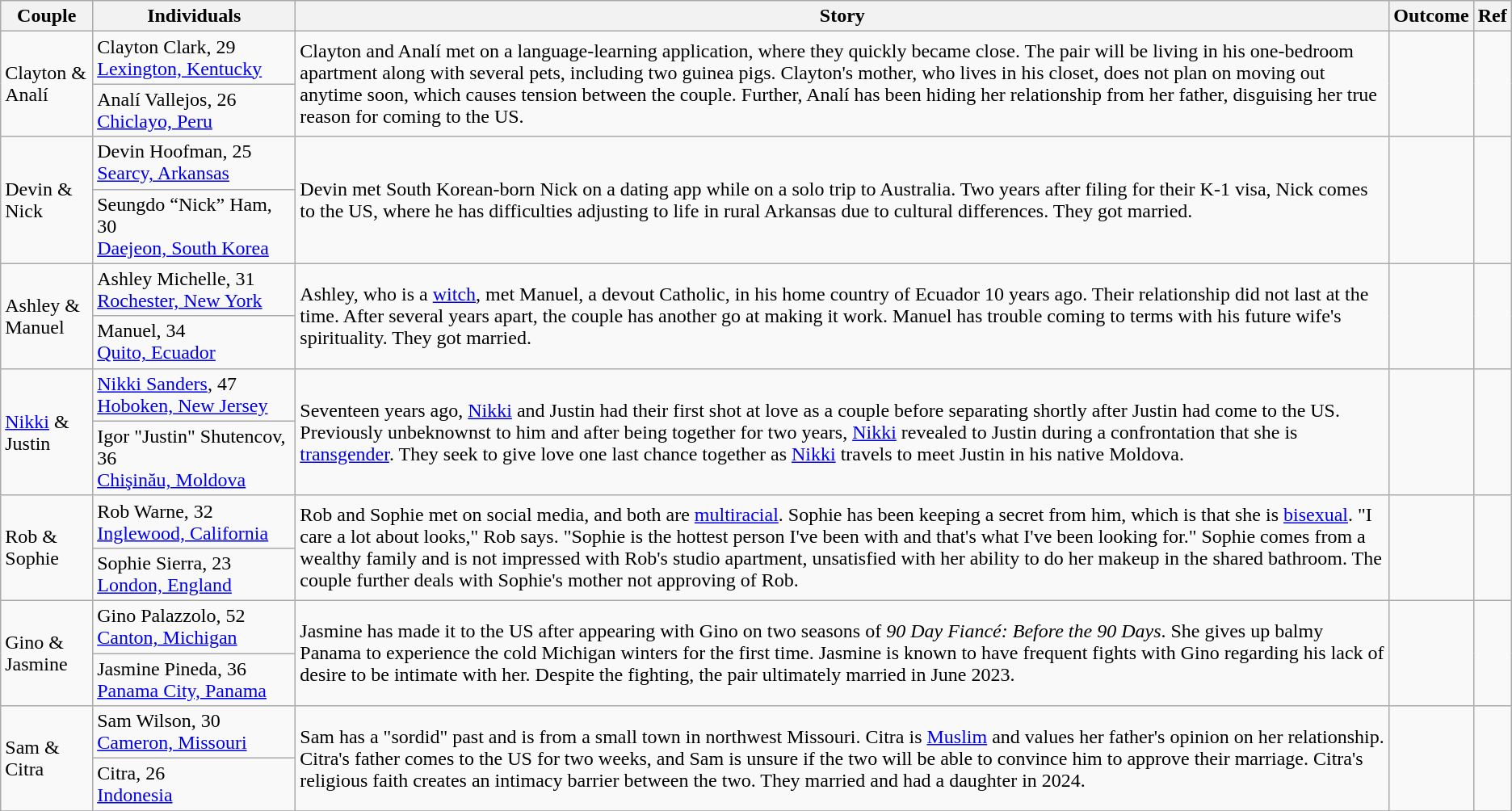<table class="wikitable sortable">
<tr>
<th>Couple</th>
<th style=width:10em>Individuals</th>
<th>Story</th>
<th>Outcome</th>
<th style=width:1em>Ref</th>
</tr>
<tr>
<td rowspan="2">Clayton & Analí</td>
<td>Clayton Clark, 29<br><a href='#'>Lexington, Kentucky</a></td>
<td rowspan="2">Clayton and Analí met on a language-learning application, where they quickly became close. The pair will be living in his one-bedroom apartment along with several pets, including two guinea pigs. Clayton's mother, who lives in his closet, does not plan on moving out anytime soon, which causes tension between the couple. Further, Analí has been hiding her relationship from her father, disguising her true reason for coming to the US.</td>
<td rowspan="2"></td>
<td rowspan="2"></td>
</tr>
<tr>
<td>Analí Vallejos, 26<br><a href='#'>Chiclayo, Peru</a></td>
</tr>
<tr>
<td rowspan="2">Devin & Nick</td>
<td>Devin Hoofman, 25<br><a href='#'>Searcy, Arkansas</a></td>
<td rowspan="2">Devin met South Korean-born Nick on a dating app while on a solo trip to Australia. Two years after filing for their K-1 visa, Nick comes to the US, where he has difficulties adjusting to life in rural Arkansas due to cultural differences. They got married.</td>
<td rowspan="2"></td>
<td rowspan="2"></td>
</tr>
<tr>
<td>Seungdo “Nick” Ham, 30<br><a href='#'>Daejeon, South Korea</a></td>
</tr>
<tr>
<td rowspan="2">Ashley & Manuel</td>
<td>Ashley Michelle, 31<br><a href='#'>Rochester, New York</a></td>
<td rowspan="2">Ashley, who is a <a href='#'>witch</a>, met Manuel, a devout Catholic, in his home country of Ecuador 10 years ago. Their relationship did not last at the time. After several years apart, the couple has another go at making it work. Manuel has trouble coming to terms with his future wife's spirituality. They got married.</td>
<td rowspan="2"></td>
<td rowspan="2"></td>
</tr>
<tr>
<td>Manuel, 34<br><a href='#'>Quito, Ecuador</a></td>
</tr>
<tr>
<td rowspan="2"><a href='#'>Nikki</a> & Justin</td>
<td><a href='#'>Nikki Sanders</a>, 47<br><a href='#'>Hoboken, New Jersey</a></td>
<td rowspan="2">Seventeen years ago, <a href='#'>Nikki</a> and Justin had their first shot at love as a couple before separating shortly after Justin had come to the US. Previously unbeknownst to him and after being together for two years, <a href='#'>Nikki</a> revealed to Justin during a confrontation that she is <a href='#'>transgender</a>. They seek to give love one last chance together as <a href='#'>Nikki</a> travels to meet Justin in his native Moldova.</td>
<td rowspan="2"></td>
<td rowspan="2"></td>
</tr>
<tr>
<td>Igor "Justin" Shutencov, 36<br><a href='#'>Chişinău, Moldova</a></td>
</tr>
<tr>
<td rowspan="2">Rob & Sophie</td>
<td>Rob Warne, 32<br><a href='#'>Inglewood, California</a></td>
<td rowspan="2">Rob and Sophie met on social media, and both are <a href='#'>multiracial</a>. Sophie has been keeping a secret from him, which is that she is <a href='#'>bisexual</a>. "I care a lot about looks," Rob says. "Sophie is the hottest person I've been with and that's what I've been looking for." Sophie comes from a wealthy family and is not impressed with Rob's studio apartment, unsatisfied with her ability to do her makeup in the shared bathroom. The couple further deals with Sophie's mother not approving of Rob.</td>
<td rowspan="2"></td>
<td rowspan="2"></td>
</tr>
<tr>
<td>Sophie Sierra, 23<br><a href='#'>London, England</a></td>
</tr>
<tr>
<td rowspan="2">Gino & Jasmine</td>
<td>Gino Palazzolo, 52<br><a href='#'>Canton, Michigan</a></td>
<td rowspan="2">Jasmine has made it to the US after appearing with Gino on two seasons of <em>90 Day Fiancé: Before the 90 Days</em>. She gives up balmy Panama to experience the cold Michigan winters for the first time. Jasmine is known to have frequent fights with Gino regarding his lack of desire to be intimate with her. Despite the fighting, the pair ultimately married in June 2023.</td>
<td rowspan="2"></td>
<td rowspan="2"></td>
</tr>
<tr>
<td>Jasmine Pineda, 36<br><a href='#'>Panama City, Panama</a></td>
</tr>
<tr>
<td rowspan="2">Sam & Citra</td>
<td>Sam Wilson, 30<br><a href='#'>Cameron, Missouri</a></td>
<td rowspan="2">Sam has a "sordid" past and is from a small town in northwest Missouri. Citra is <a href='#'>Muslim</a> and values her father's opinion on her relationship. Citra's father comes to the US for two weeks, and Sam is unsure if the two will be able to convince him to approve their marriage. Citra's religious faith creates an intimacy barrier between the two. They married and had a daughter in 2024.</td>
<td rowspan="2"></td>
<td rowspan="2"></td>
</tr>
<tr>
<td>Citra, 26<br><a href='#'>Indonesia</a></td>
</tr>
<tr>
</tr>
</table>
